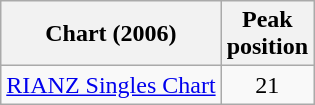<table class="wikitable">
<tr>
<th>Chart (2006)</th>
<th>Peak<br>position</th>
</tr>
<tr>
<td><a href='#'>RIANZ Singles Chart</a></td>
<td align=center>21</td>
</tr>
</table>
